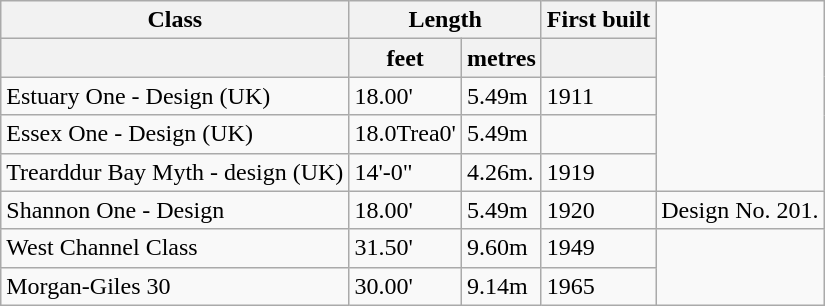<table class=wikitable>
<tr>
<th>Class</th>
<th colspan=2>Length</th>
<th>First built</th>
</tr>
<tr>
<th></th>
<th>feet</th>
<th>metres</th>
<th></th>
</tr>
<tr>
<td>Estuary One - Design (UK)</td>
<td>18.00'</td>
<td>5.49m</td>
<td>1911</td>
</tr>
<tr>
<td>Essex One - Design (UK)</td>
<td>18.0Trea0'</td>
<td>5.49m</td>
<td 1919></td>
</tr>
<tr>
<td>Trearddur Bay Myth - design (UK)</td>
<td>14'-0"</td>
<td>4.26m.</td>
<td>1919</td>
</tr>
<tr>
<td>Shannon One - Design</td>
<td>18.00'</td>
<td>5.49m</td>
<td>1920</td>
<td>Design No. 201.</td>
</tr>
<tr>
<td>West Channel Class</td>
<td>31.50'</td>
<td>9.60m</td>
<td>1949</td>
</tr>
<tr>
<td>Morgan-Giles 30</td>
<td>30.00'</td>
<td>9.14m</td>
<td>1965</td>
</tr>
</table>
